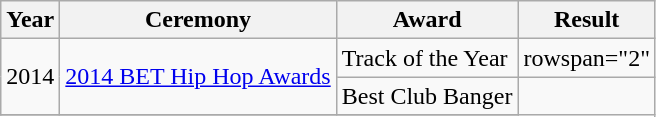<table class="wikitable">
<tr>
<th>Year</th>
<th>Ceremony</th>
<th>Award</th>
<th>Result</th>
</tr>
<tr>
<td rowspan="2">2014</td>
<td rowspan="2"><a href='#'>2014 BET Hip Hop Awards</a></td>
<td>Track of the Year</td>
<td>rowspan="2" </td>
</tr>
<tr>
<td>Best Club Banger</td>
</tr>
<tr>
</tr>
</table>
